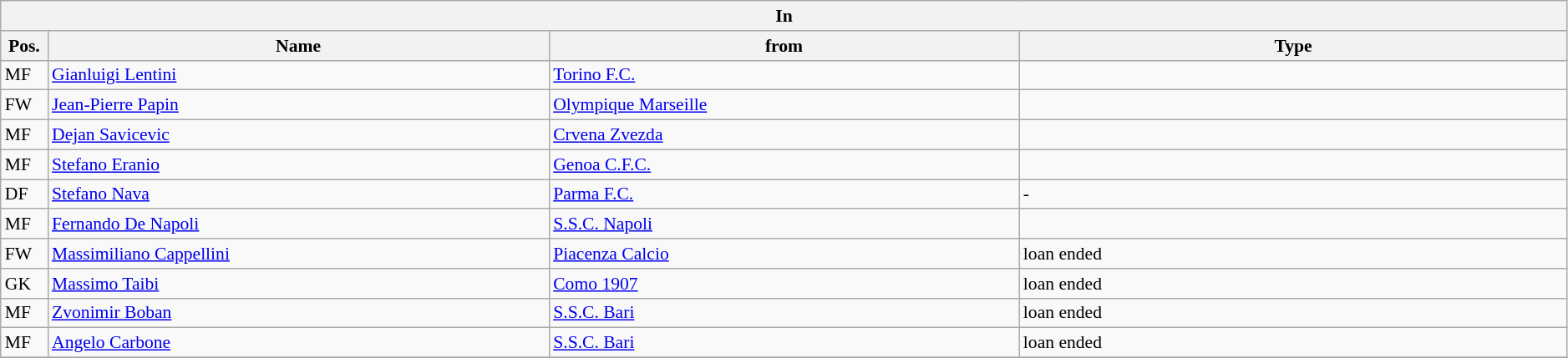<table class="wikitable" style="font-size:90%;width:99%;">
<tr>
<th colspan="4">In</th>
</tr>
<tr>
<th width=3%>Pos.</th>
<th width=32%>Name</th>
<th width=30%>from</th>
<th width=35%>Type</th>
</tr>
<tr>
<td>MF</td>
<td><a href='#'>Gianluigi Lentini</a></td>
<td><a href='#'>Torino F.C.</a></td>
<td></td>
</tr>
<tr>
<td>FW</td>
<td><a href='#'>Jean-Pierre Papin</a></td>
<td><a href='#'>Olympique Marseille</a></td>
<td></td>
</tr>
<tr>
<td>MF</td>
<td><a href='#'>Dejan Savicevic</a></td>
<td><a href='#'>Crvena Zvezda</a></td>
<td></td>
</tr>
<tr>
<td>MF</td>
<td><a href='#'>Stefano Eranio</a></td>
<td><a href='#'>Genoa C.F.C.</a></td>
<td></td>
</tr>
<tr>
<td>DF</td>
<td><a href='#'>Stefano Nava</a></td>
<td><a href='#'>Parma F.C.</a></td>
<td>-</td>
</tr>
<tr>
<td>MF</td>
<td><a href='#'>Fernando De Napoli</a></td>
<td><a href='#'>S.S.C. Napoli</a></td>
<td></td>
</tr>
<tr>
<td>FW</td>
<td><a href='#'>Massimiliano Cappellini</a></td>
<td><a href='#'>Piacenza Calcio</a></td>
<td>loan ended</td>
</tr>
<tr>
<td>GK</td>
<td><a href='#'>Massimo Taibi</a></td>
<td><a href='#'>Como 1907</a></td>
<td>loan ended</td>
</tr>
<tr>
<td>MF</td>
<td><a href='#'>Zvonimir Boban</a></td>
<td><a href='#'>S.S.C. Bari</a></td>
<td>loan ended</td>
</tr>
<tr>
<td>MF</td>
<td><a href='#'>Angelo Carbone</a></td>
<td><a href='#'>S.S.C. Bari</a></td>
<td>loan ended</td>
</tr>
<tr>
</tr>
</table>
